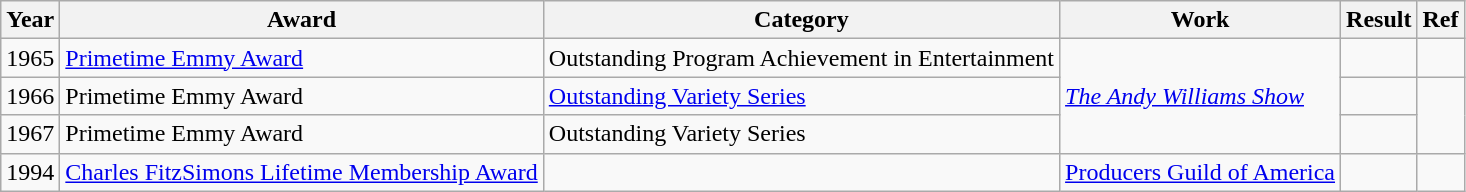<table class="wikitable sortable">
<tr>
<th>Year</th>
<th>Award</th>
<th>Category</th>
<th>Work</th>
<th>Result</th>
<th>Ref</th>
</tr>
<tr>
<td>1965</td>
<td><a href='#'>Primetime Emmy Award</a></td>
<td>Outstanding Program Achievement in Entertainment</td>
<td rowspan= "3"><em><a href='#'>The Andy Williams Show</a></em></td>
<td></td>
<td></td>
</tr>
<tr>
<td>1966</td>
<td>Primetime Emmy Award</td>
<td><a href='#'>Outstanding Variety Series</a></td>
<td></td>
<td rowspan= "2"></td>
</tr>
<tr>
<td>1967</td>
<td>Primetime Emmy Award</td>
<td>Outstanding Variety Series</td>
<td></td>
</tr>
<tr>
<td>1994</td>
<td><a href='#'>Charles FitzSimons Lifetime Membership Award</a></td>
<td></td>
<td><a href='#'>Producers Guild of America</a></td>
<td></td>
<td></td>
</tr>
</table>
